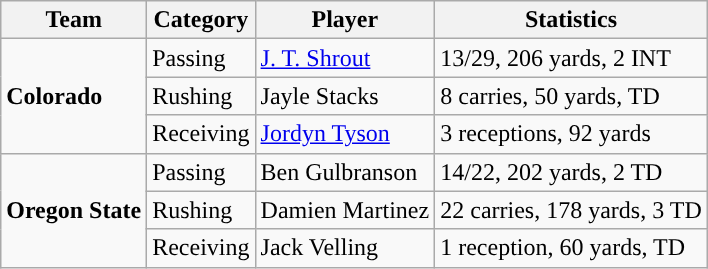<table class="wikitable" style="float: right;">
<tr>
<th>Team</th>
<th>Category</th>
<th>Player</th>
<th>Statistics</th>
</tr>
<tr>
<td rowspan=3><strong>Colorado</strong></td>
<td>Passing</td>
<td><a href='#'>J. T. Shrout</a></td>
<td>13/29, 206 yards, 2 INT</td>
</tr>
<tr>
<td>Rushing</td>
<td>Jayle Stacks</td>
<td>8 carries, 50 yards, TD</td>
</tr>
<tr>
<td>Receiving</td>
<td><a href='#'>Jordyn Tyson</a></td>
<td>3 receptions, 92 yards</td>
</tr>
<tr>
<td rowspan=3><strong>Oregon State</strong></td>
<td>Passing</td>
<td>Ben Gulbranson</td>
<td>14/22, 202 yards, 2 TD</td>
</tr>
<tr>
<td>Rushing</td>
<td>Damien Martinez</td>
<td>22 carries, 178 yards, 3 TD</td>
</tr>
<tr>
<td>Receiving</td>
<td>Jack Velling</td>
<td>1 reception, 60 yards, TD</td>
</tr>
</table>
